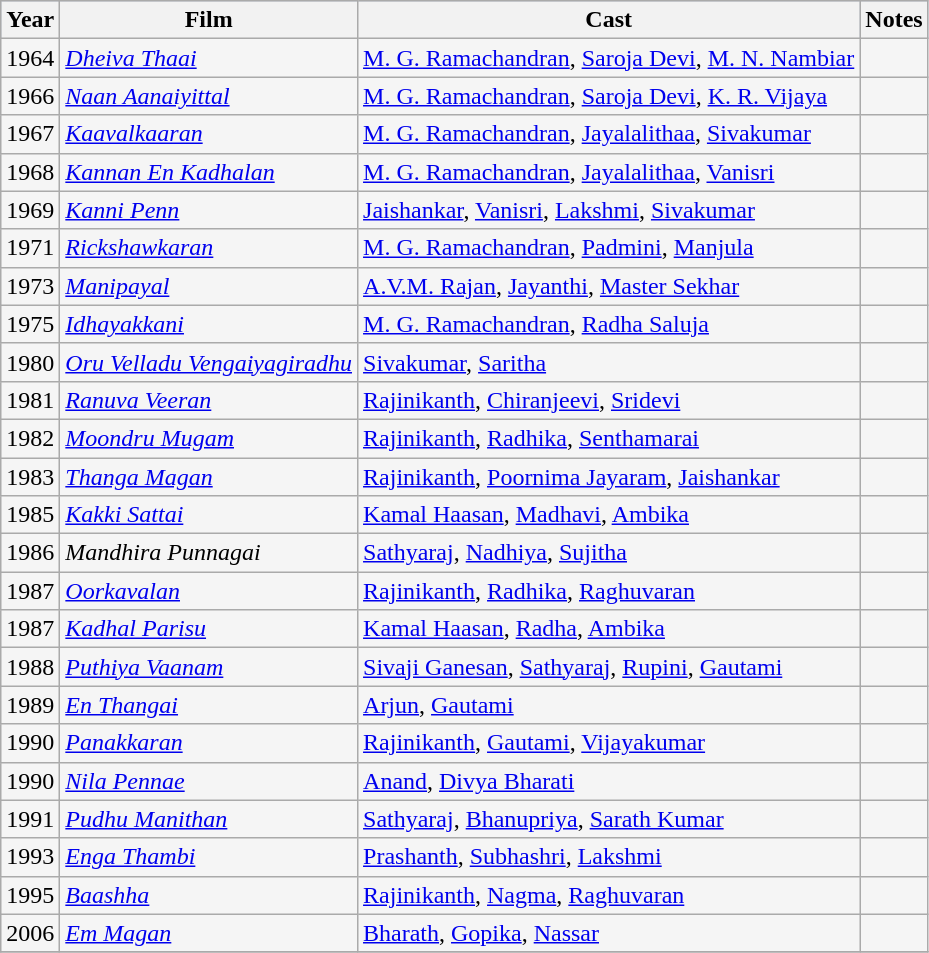<table class="wikitable sortable" style="background:#f5f5f5;">
<tr style="background:#B0C4DE;">
<th>Year</th>
<th>Film</th>
<th>Cast</th>
<th class=unsortable>Notes</th>
</tr>
<tr>
<td>1964</td>
<td><em><a href='#'>Dheiva Thaai</a></em></td>
<td><a href='#'>M. G. Ramachandran</a>, <a href='#'>Saroja Devi</a>, <a href='#'>M. N. Nambiar</a></td>
<td></td>
</tr>
<tr>
<td>1966</td>
<td><em><a href='#'>Naan Aanaiyittal</a></em></td>
<td><a href='#'>M. G. Ramachandran</a>, <a href='#'>Saroja Devi</a>, <a href='#'>K. R. Vijaya</a></td>
<td></td>
</tr>
<tr>
<td>1967</td>
<td><em><a href='#'>Kaavalkaaran</a></em></td>
<td><a href='#'>M. G. Ramachandran</a>, <a href='#'>Jayalalithaa</a>, <a href='#'>Sivakumar</a></td>
<td></td>
</tr>
<tr>
<td>1968</td>
<td><em><a href='#'>Kannan En Kadhalan</a></em></td>
<td><a href='#'>M. G. Ramachandran</a>, <a href='#'>Jayalalithaa</a>, <a href='#'>Vanisri</a></td>
<td></td>
</tr>
<tr>
<td>1969</td>
<td><em><a href='#'>Kanni Penn</a></em></td>
<td><a href='#'>Jaishankar</a>, <a href='#'>Vanisri</a>, <a href='#'>Lakshmi</a>, <a href='#'>Sivakumar</a></td>
<td></td>
</tr>
<tr>
<td>1971</td>
<td><em><a href='#'>Rickshawkaran</a></em></td>
<td><a href='#'>M. G. Ramachandran</a>, <a href='#'>Padmini</a>, <a href='#'>Manjula</a></td>
<td></td>
</tr>
<tr>
<td>1973</td>
<td><em><a href='#'>Manipayal</a></em></td>
<td><a href='#'>A.V.M. Rajan</a>, <a href='#'>Jayanthi</a>, <a href='#'>Master Sekhar</a></td>
<td></td>
</tr>
<tr>
<td>1975</td>
<td><em><a href='#'>Idhayakkani</a></em></td>
<td><a href='#'>M. G. Ramachandran</a>, <a href='#'>Radha Saluja</a></td>
<td></td>
</tr>
<tr>
<td>1980</td>
<td><em><a href='#'>Oru Velladu Vengaiyagiradhu</a></em></td>
<td><a href='#'>Sivakumar</a>, <a href='#'>Saritha</a></td>
<td></td>
</tr>
<tr>
<td>1981</td>
<td><em><a href='#'>Ranuva Veeran</a></em></td>
<td><a href='#'>Rajinikanth</a>, <a href='#'>Chiranjeevi</a>, <a href='#'>Sridevi</a></td>
<td></td>
</tr>
<tr>
<td>1982</td>
<td><em><a href='#'>Moondru Mugam</a></em></td>
<td><a href='#'>Rajinikanth</a>, <a href='#'>Radhika</a>, <a href='#'>Senthamarai</a></td>
<td></td>
</tr>
<tr>
<td>1983</td>
<td><em><a href='#'>Thanga Magan</a></em></td>
<td><a href='#'>Rajinikanth</a>, <a href='#'>Poornima Jayaram</a>, <a href='#'>Jaishankar</a></td>
<td></td>
</tr>
<tr>
<td>1985</td>
<td><em><a href='#'>Kakki Sattai</a></em></td>
<td><a href='#'>Kamal Haasan</a>, <a href='#'>Madhavi</a>, <a href='#'>Ambika</a></td>
<td></td>
</tr>
<tr>
<td>1986</td>
<td><em>Mandhira Punnagai</em></td>
<td><a href='#'>Sathyaraj</a>, <a href='#'>Nadhiya</a>, <a href='#'>Sujitha</a></td>
<td></td>
</tr>
<tr>
<td>1987</td>
<td><em><a href='#'>Oorkavalan</a></em></td>
<td><a href='#'>Rajinikanth</a>, <a href='#'>Radhika</a>, <a href='#'>Raghuvaran</a></td>
<td></td>
</tr>
<tr>
<td>1987</td>
<td><em><a href='#'>Kadhal Parisu</a></em></td>
<td><a href='#'>Kamal Haasan</a>, <a href='#'>Radha</a>, <a href='#'>Ambika</a></td>
<td></td>
</tr>
<tr>
<td>1988</td>
<td><em><a href='#'>Puthiya Vaanam</a></em></td>
<td><a href='#'>Sivaji Ganesan</a>, <a href='#'>Sathyaraj</a>, <a href='#'>Rupini</a>, <a href='#'>Gautami</a></td>
<td></td>
</tr>
<tr>
<td>1989</td>
<td><em><a href='#'>En Thangai</a></em></td>
<td><a href='#'>Arjun</a>, <a href='#'>Gautami</a></td>
<td></td>
</tr>
<tr>
<td>1990</td>
<td><em><a href='#'>Panakkaran</a></em></td>
<td><a href='#'>Rajinikanth</a>, <a href='#'>Gautami</a>, <a href='#'>Vijayakumar</a></td>
<td></td>
</tr>
<tr>
<td>1990</td>
<td><em><a href='#'>Nila Pennae</a></em></td>
<td><a href='#'>Anand</a>, <a href='#'>Divya Bharati</a></td>
<td></td>
</tr>
<tr>
<td>1991</td>
<td><em><a href='#'>Pudhu Manithan</a></em></td>
<td><a href='#'>Sathyaraj</a>, <a href='#'>Bhanupriya</a>, <a href='#'>Sarath Kumar</a></td>
<td></td>
</tr>
<tr>
<td>1993</td>
<td><em><a href='#'>Enga Thambi</a></em></td>
<td><a href='#'>Prashanth</a>, <a href='#'>Subhashri</a>, <a href='#'>Lakshmi</a></td>
<td></td>
</tr>
<tr>
<td>1995</td>
<td><em><a href='#'>Baashha</a></em></td>
<td><a href='#'>Rajinikanth</a>, <a href='#'>Nagma</a>, <a href='#'>Raghuvaran</a></td>
<td></td>
</tr>
<tr>
<td>2006</td>
<td><em><a href='#'>Em Magan</a></em></td>
<td><a href='#'>Bharath</a>, <a href='#'>Gopika</a>, <a href='#'>Nassar</a></td>
<td></td>
</tr>
<tr>
</tr>
</table>
